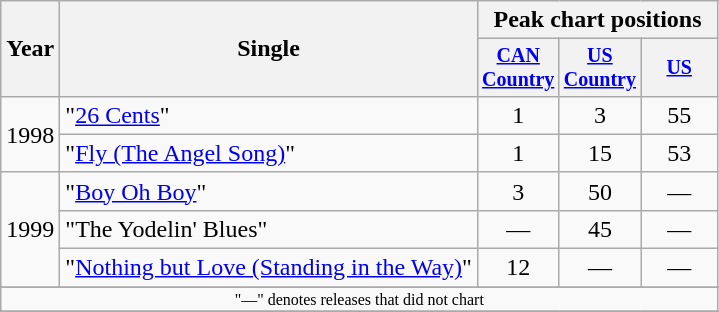<table class="wikitable" style="text-align:center;">
<tr>
<th rowspan="2">Year</th>
<th rowspan="2">Single</th>
<th colspan="3">Peak chart positions</th>
</tr>
<tr style="font-size:smaller;">
<th width="45"><a href='#'>CAN Country</a></th>
<th width="45"><a href='#'>US Country</a><br></th>
<th width="45"><a href='#'>US</a><br></th>
</tr>
<tr>
<td rowspan="2">1998</td>
<td align="left">"<a href='#'>26 Cents</a>"</td>
<td>1</td>
<td>3</td>
<td>55</td>
</tr>
<tr>
<td align="left">"<a href='#'>Fly (The Angel Song)</a>"</td>
<td>1</td>
<td>15</td>
<td>53</td>
</tr>
<tr>
<td rowspan="3">1999</td>
<td align="left">"<a href='#'>Boy Oh Boy</a>"</td>
<td>3</td>
<td>50</td>
<td>—</td>
</tr>
<tr>
<td align="left">"The Yodelin' Blues"</td>
<td>—</td>
<td>45</td>
<td>—</td>
</tr>
<tr>
<td align="left">"<a href='#'>Nothing but Love (Standing in the Way)</a>"</td>
<td>12</td>
<td>—</td>
<td>—</td>
</tr>
<tr>
</tr>
<tr>
<td colspan="5" style="font-size:8pt">"—" denotes releases that did not chart</td>
</tr>
<tr>
</tr>
</table>
